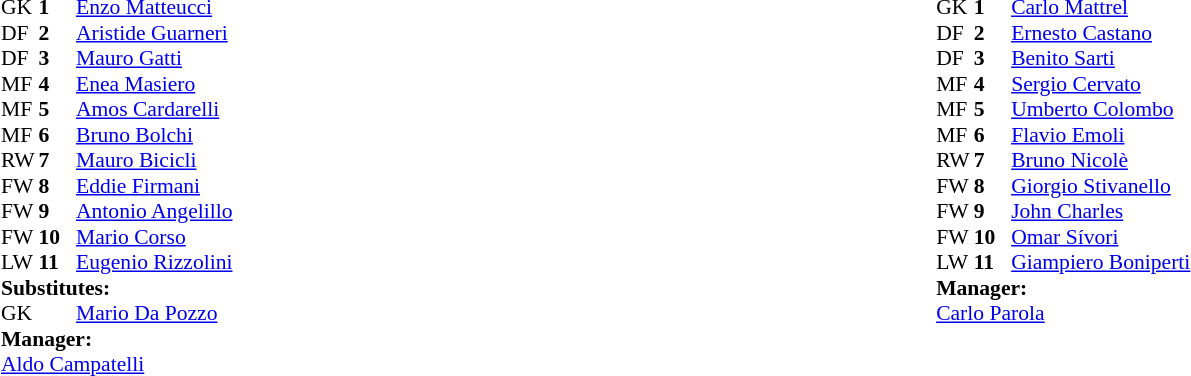<table width="100%">
<tr>
<td valign="top" width="50%"><br><table style="font-size: 90%" cellspacing="0" cellpadding="0" align=center>
<tr>
<th width="25"></th>
<th width="25"></th>
</tr>
<tr>
<td>GK</td>
<td><strong>1</strong></td>
<td> <a href='#'>Enzo Matteucci</a></td>
<td></td>
<td></td>
</tr>
<tr>
<td>DF</td>
<td><strong>2</strong></td>
<td> <a href='#'>Aristide Guarneri</a></td>
</tr>
<tr>
<td>DF</td>
<td><strong>3</strong></td>
<td> <a href='#'>Mauro Gatti</a></td>
</tr>
<tr>
<td>MF</td>
<td><strong>4</strong></td>
<td> <a href='#'>Enea Masiero</a></td>
</tr>
<tr>
<td>MF</td>
<td><strong>5</strong></td>
<td> <a href='#'>Amos Cardarelli</a></td>
</tr>
<tr>
<td>MF</td>
<td><strong>6</strong></td>
<td> <a href='#'>Bruno Bolchi</a></td>
</tr>
<tr>
<td>RW</td>
<td><strong>7</strong></td>
<td> <a href='#'>Mauro Bicicli</a></td>
</tr>
<tr>
<td>FW</td>
<td><strong>8</strong></td>
<td>  <a href='#'>Eddie Firmani</a></td>
</tr>
<tr>
<td>FW</td>
<td><strong>9</strong></td>
<td>  <a href='#'>Antonio Angelillo</a></td>
</tr>
<tr>
<td>FW</td>
<td><strong>10</strong></td>
<td> <a href='#'>Mario Corso</a></td>
</tr>
<tr>
<td>LW</td>
<td><strong>11</strong></td>
<td> <a href='#'>Eugenio Rizzolini</a></td>
</tr>
<tr>
<td colspan=3><strong>Substitutes:</strong></td>
</tr>
<tr>
<td>GK</td>
<td></td>
<td> <a href='#'>Mario Da Pozzo</a></td>
<td></td>
<td></td>
</tr>
<tr>
<td colspan=4><strong>Manager:</strong></td>
</tr>
<tr>
<td colspan="4"> <a href='#'>Aldo Campatelli</a></td>
</tr>
</table>
</td>
<td valign="top" width="50%"><br><table style="font-size: 90%" cellspacing="0" cellpadding="0" align=center>
<tr>
<td colspan="4"></td>
</tr>
<tr>
<th width="25"></th>
<th width="25"></th>
</tr>
<tr>
<td>GK</td>
<td><strong>1</strong></td>
<td> <a href='#'>Carlo Mattrel</a></td>
</tr>
<tr>
<td>DF</td>
<td><strong>2</strong></td>
<td> <a href='#'>Ernesto Castano</a></td>
</tr>
<tr>
<td>DF</td>
<td><strong>3</strong></td>
<td> <a href='#'>Benito Sarti</a></td>
</tr>
<tr>
<td>MF</td>
<td><strong>4</strong></td>
<td> <a href='#'>Sergio Cervato</a></td>
</tr>
<tr>
<td>MF</td>
<td><strong>5</strong></td>
<td> <a href='#'>Umberto Colombo</a></td>
</tr>
<tr>
<td>MF</td>
<td><strong>6</strong></td>
<td> <a href='#'>Flavio Emoli</a></td>
</tr>
<tr>
<td>RW</td>
<td><strong>7</strong></td>
<td> <a href='#'>Bruno Nicolè</a></td>
</tr>
<tr>
<td>FW</td>
<td><strong>8</strong></td>
<td> <a href='#'>Giorgio Stivanello</a></td>
</tr>
<tr>
<td>FW</td>
<td><strong>9</strong></td>
<td> <a href='#'>John Charles</a></td>
</tr>
<tr>
<td>FW</td>
<td><strong>10</strong></td>
<td>  <a href='#'>Omar Sívori</a></td>
</tr>
<tr>
<td>LW</td>
<td><strong>11</strong></td>
<td> <a href='#'>Giampiero Boniperti</a></td>
</tr>
<tr>
<td colspan=4><strong>Manager:</strong></td>
</tr>
<tr>
<td colspan="4"> <a href='#'>Carlo Parola</a></td>
</tr>
</table>
</td>
</tr>
</table>
